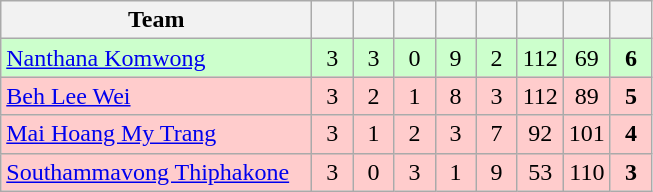<table class="wikitable" style="text-align:center">
<tr>
<th width=200>Team</th>
<th width=20></th>
<th width=20></th>
<th width=20></th>
<th width=20></th>
<th width=20></th>
<th width=20></th>
<th width=20></th>
<th width=20></th>
</tr>
<tr bgcolor="ccffcc">
<td style="text-align:left;"> <a href='#'>Nanthana Komwong</a></td>
<td>3</td>
<td>3</td>
<td>0</td>
<td>9</td>
<td>2</td>
<td>112</td>
<td>69</td>
<td><strong>6</strong></td>
</tr>
<tr bgcolor="ffcccc">
<td style="text-align:left;"> <a href='#'>Beh Lee Wei</a></td>
<td>3</td>
<td>2</td>
<td>1</td>
<td>8</td>
<td>3</td>
<td>112</td>
<td>89</td>
<td><strong>5</strong></td>
</tr>
<tr bgcolor="ffcccc">
<td style="text-align:left;"> <a href='#'>Mai Hoang My Trang</a></td>
<td>3</td>
<td>1</td>
<td>2</td>
<td>3</td>
<td>7</td>
<td>92</td>
<td>101</td>
<td><strong>4</strong></td>
</tr>
<tr bgcolor="ffcccc">
<td style="text-align:left;"> <a href='#'>Southammavong Thiphakone</a></td>
<td>3</td>
<td>0</td>
<td>3</td>
<td>1</td>
<td>9</td>
<td>53</td>
<td>110</td>
<td><strong>3</strong></td>
</tr>
</table>
